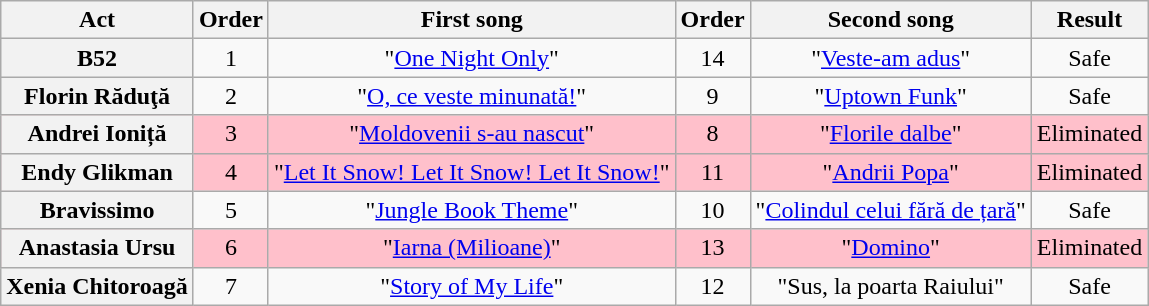<table class="wikitable plainrowheaders" style="text-align:center;">
<tr>
<th scope="col">Act</th>
<th scope="col">Order</th>
<th scope="col">First song</th>
<th scope="col">Order</th>
<th scope="col">Second song</th>
<th scope="col">Result</th>
</tr>
<tr>
<th scope="row">B52</th>
<td>1</td>
<td>"<a href='#'>One Night Only</a>"</td>
<td>14</td>
<td>"<a href='#'>Veste-am adus</a>"</td>
<td>Safe</td>
</tr>
<tr>
<th scope="row">Florin Răduţă</th>
<td>2</td>
<td>"<a href='#'>O, ce veste minunată!</a>"</td>
<td>9</td>
<td>"<a href='#'>Uptown Funk</a>"</td>
<td>Safe</td>
</tr>
<tr bgcolor=pink>
<th scope="row">Andrei Ioniță</th>
<td>3</td>
<td>"<a href='#'>Moldovenii s-au nascut</a>"</td>
<td>8</td>
<td>"<a href='#'>Florile dalbe</a>"</td>
<td>Eliminated</td>
</tr>
<tr bgcolor=pink>
<th scope="row">Endy Glikman</th>
<td>4</td>
<td>"<a href='#'>Let It Snow! Let It Snow! Let It Snow!</a>"</td>
<td>11</td>
<td>"<a href='#'>Andrii Popa</a>"</td>
<td>Eliminated</td>
</tr>
<tr>
<th scope="row">Bravissimo</th>
<td>5</td>
<td>"<a href='#'>Jungle Book Theme</a>"</td>
<td>10</td>
<td>"<a href='#'>Colindul celui fără de țară</a>"</td>
<td>Safe</td>
</tr>
<tr bgcolor=pink>
<th scope="row">Anastasia Ursu</th>
<td>6</td>
<td>"<a href='#'>Iarna (Milioane)</a>"</td>
<td>13</td>
<td>"<a href='#'>Domino</a>"</td>
<td>Eliminated</td>
</tr>
<tr>
<th scope="row">Xenia Chitoroagă</th>
<td>7</td>
<td>"<a href='#'>Story of My Life</a>"</td>
<td>12</td>
<td>"Sus, la poarta Raiului"</td>
<td>Safe</td>
</tr>
</table>
